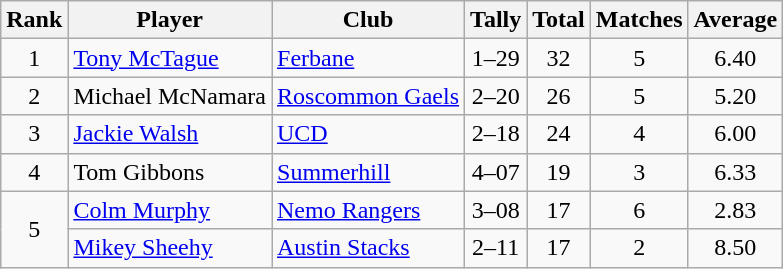<table class="wikitable">
<tr>
<th>Rank</th>
<th>Player</th>
<th>Club</th>
<th>Tally</th>
<th>Total</th>
<th>Matches</th>
<th>Average</th>
</tr>
<tr>
<td rowspan="1" style="text-align:center;">1</td>
<td><a href='#'>Tony McTague</a></td>
<td><a href='#'>Ferbane</a></td>
<td align=center>1–29</td>
<td align=center>32</td>
<td align=center>5</td>
<td align=center>6.40</td>
</tr>
<tr>
<td rowspan="1" style="text-align:center;">2</td>
<td>Michael McNamara</td>
<td><a href='#'>Roscommon Gaels</a></td>
<td align=center>2–20</td>
<td align=center>26</td>
<td align=center>5</td>
<td align=center>5.20</td>
</tr>
<tr>
<td rowspan="1" style="text-align:center;">3</td>
<td><a href='#'>Jackie Walsh</a></td>
<td><a href='#'>UCD</a></td>
<td align=center>2–18</td>
<td align=center>24</td>
<td align=center>4</td>
<td align=center>6.00</td>
</tr>
<tr>
<td rowspan="1" style="text-align:center;">4</td>
<td>Tom Gibbons</td>
<td><a href='#'>Summerhill</a></td>
<td align=center>4–07</td>
<td align=center>19</td>
<td align=center>3</td>
<td align=center>6.33</td>
</tr>
<tr>
<td rowspan="2" style="text-align:center;">5</td>
<td><a href='#'>Colm Murphy</a></td>
<td><a href='#'>Nemo Rangers</a></td>
<td align=center>3–08</td>
<td align=center>17</td>
<td align=center>6</td>
<td align=center>2.83</td>
</tr>
<tr>
<td><a href='#'>Mikey Sheehy</a></td>
<td><a href='#'>Austin Stacks</a></td>
<td align=center>2–11</td>
<td align=center>17</td>
<td align=center>2</td>
<td align=center>8.50</td>
</tr>
</table>
